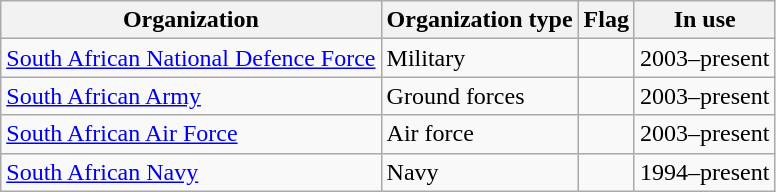<table class="wikitable">
<tr>
<th>Organization</th>
<th>Organization type</th>
<th>Flag</th>
<th>In use</th>
</tr>
<tr>
<td><a href='#'>South African National Defence Force</a></td>
<td>Military</td>
<td></td>
<td>2003–present</td>
</tr>
<tr>
<td><a href='#'>South African Army</a></td>
<td>Ground forces</td>
<td></td>
<td>2003–present</td>
</tr>
<tr>
<td><a href='#'>South African Air Force</a></td>
<td>Air force</td>
<td></td>
<td>2003–present</td>
</tr>
<tr>
<td><a href='#'>South African Navy</a></td>
<td>Navy</td>
<td></td>
<td>1994–present</td>
</tr>
</table>
